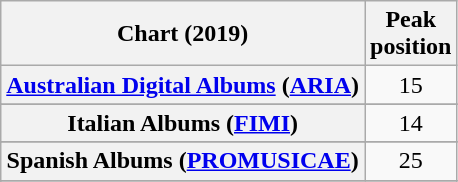<table class="wikitable sortable plainrowheaders" style="text-align:center">
<tr>
<th scope="col">Chart (2019)</th>
<th scope="col">Peak<br>position</th>
</tr>
<tr>
<th scope="row"><a href='#'>Australian Digital Albums</a> (<a href='#'>ARIA</a>)</th>
<td>15</td>
</tr>
<tr>
</tr>
<tr>
</tr>
<tr>
</tr>
<tr>
</tr>
<tr>
</tr>
<tr>
</tr>
<tr>
<th scope="row">Italian Albums (<a href='#'>FIMI</a>)</th>
<td>14</td>
</tr>
<tr>
</tr>
<tr>
<th scope="row">Spanish Albums (<a href='#'>PROMUSICAE</a>)</th>
<td>25</td>
</tr>
<tr>
</tr>
<tr>
</tr>
</table>
